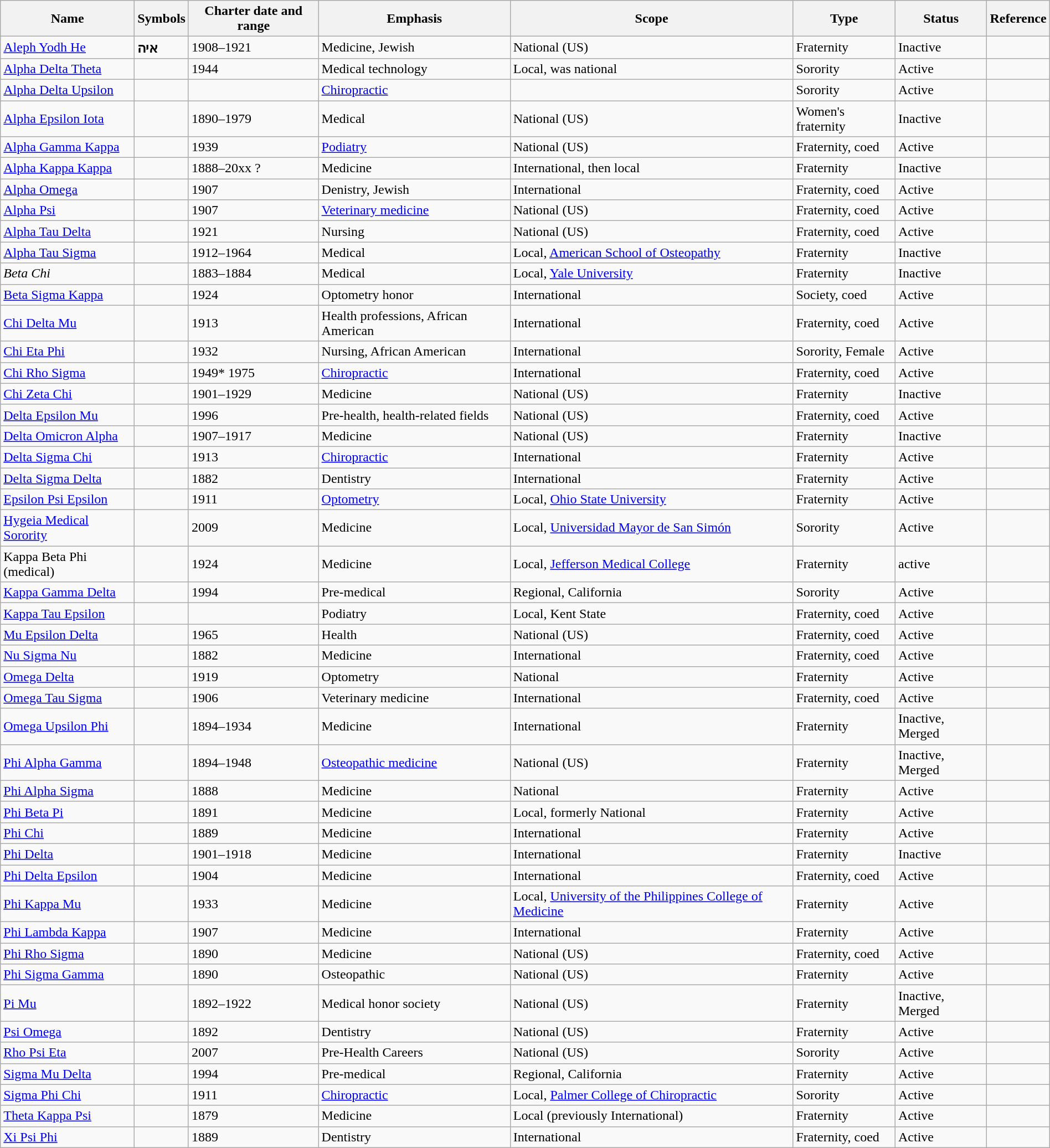<table class="wikitable sortable" style="width:100%;">
<tr>
<th>Name</th>
<th>Symbols</th>
<th>Charter date and range</th>
<th>Emphasis</th>
<th>Scope</th>
<th>Type</th>
<th>Status</th>
<th>Reference</th>
</tr>
<tr>
<td><a href='#'>Aleph Yodh He</a></td>
<td><strong>איה</strong></td>
<td>1908–1921</td>
<td>Medicine, Jewish</td>
<td>National (US)</td>
<td>Fraternity</td>
<td>Inactive</td>
<td></td>
</tr>
<tr>
<td><a href='#'>Alpha Delta Theta</a></td>
<td><strong></strong></td>
<td>1944</td>
<td>Medical technology</td>
<td>Local, was national</td>
<td>Sorority</td>
<td>Active</td>
<td></td>
</tr>
<tr>
<td><a href='#'>Alpha Delta Upsilon</a></td>
<td><strong></strong></td>
<td></td>
<td><a href='#'>Chiropractic</a></td>
<td></td>
<td>Sorority</td>
<td>Active</td>
<td></td>
</tr>
<tr>
<td><a href='#'>Alpha Epsilon Iota</a></td>
<td><strong></strong></td>
<td>1890–1979</td>
<td>Medical</td>
<td>National (US)</td>
<td>Women's fraternity</td>
<td>Inactive</td>
<td></td>
</tr>
<tr>
<td><a href='#'>Alpha Gamma Kappa</a></td>
<td><strong></strong></td>
<td>1939</td>
<td><a href='#'>Podiatry</a></td>
<td>National (US)</td>
<td>Fraternity, coed</td>
<td>Active</td>
<td></td>
</tr>
<tr>
<td><a href='#'>Alpha Kappa Kappa</a></td>
<td><strong></strong></td>
<td>1888–20xx ?</td>
<td>Medicine</td>
<td>International, then local</td>
<td>Fraternity</td>
<td>Inactive</td>
<td></td>
</tr>
<tr>
<td><a href='#'>Alpha Omega</a></td>
<td><strong></strong></td>
<td>1907</td>
<td>Denistry, Jewish</td>
<td>International</td>
<td>Fraternity, coed</td>
<td>Active</td>
<td></td>
</tr>
<tr>
<td><a href='#'>Alpha Psi</a></td>
<td><strong></strong></td>
<td>1907</td>
<td><a href='#'>Veterinary medicine</a></td>
<td>National (US)</td>
<td>Fraternity, coed</td>
<td>Active</td>
<td></td>
</tr>
<tr>
<td><a href='#'>Alpha Tau Delta</a></td>
<td><strong></strong></td>
<td>1921</td>
<td>Nursing</td>
<td>National (US)</td>
<td>Fraternity, coed</td>
<td>Active</td>
<td></td>
</tr>
<tr>
<td><a href='#'>Alpha Tau Sigma</a></td>
<td><strong></strong></td>
<td>1912–1964</td>
<td>Medical</td>
<td>Local, <a href='#'>American School of Osteopathy</a></td>
<td>Fraternity</td>
<td>Inactive</td>
<td></td>
</tr>
<tr>
<td><em>Beta Chi</em></td>
<td></td>
<td>1883–1884</td>
<td>Medical</td>
<td>Local, <a href='#'>Yale University</a></td>
<td>Fraternity</td>
<td>Inactive</td>
<td></td>
</tr>
<tr>
<td><a href='#'>Beta Sigma Kappa</a></td>
<td><strong></strong></td>
<td>1924</td>
<td>Optometry honor</td>
<td>International</td>
<td>Society, coed</td>
<td>Active</td>
<td></td>
</tr>
<tr>
<td><a href='#'>Chi Delta Mu</a></td>
<td><strong></strong></td>
<td>1913</td>
<td>Health professions, African American</td>
<td>International</td>
<td>Fraternity, coed</td>
<td>Active</td>
<td></td>
</tr>
<tr>
<td><a href='#'>Chi Eta Phi</a></td>
<td><strong></strong></td>
<td>1932</td>
<td>Nursing, African American</td>
<td>International</td>
<td>Sorority, Female</td>
<td>Active</td>
<td></td>
</tr>
<tr>
<td><a href='#'>Chi Rho Sigma</a></td>
<td><strong></strong></td>
<td>1949* 1975</td>
<td><a href='#'>Chiropractic</a></td>
<td>International</td>
<td>Fraternity, coed</td>
<td>Active</td>
<td></td>
</tr>
<tr>
<td><a href='#'>Chi Zeta Chi</a></td>
<td><strong></strong></td>
<td>1901–1929</td>
<td>Medicine</td>
<td>National (US)</td>
<td>Fraternity</td>
<td>Inactive</td>
<td></td>
</tr>
<tr>
<td><a href='#'>Delta Epsilon Mu</a></td>
<td><strong></strong></td>
<td>1996</td>
<td>Pre-health, health-related fields</td>
<td>National (US)</td>
<td>Fraternity, coed</td>
<td>Active</td>
<td></td>
</tr>
<tr>
<td><a href='#'>Delta Omicron Alpha</a></td>
<td><strong></strong></td>
<td>1907–1917</td>
<td>Medicine</td>
<td>National (US)</td>
<td>Fraternity</td>
<td>Inactive</td>
<td></td>
</tr>
<tr>
<td><a href='#'>Delta Sigma Chi</a></td>
<td><strong></strong></td>
<td>1913</td>
<td><a href='#'>Chiropractic</a></td>
<td>International</td>
<td>Fraternity</td>
<td>Active</td>
<td></td>
</tr>
<tr>
<td><a href='#'>Delta Sigma Delta</a></td>
<td><strong></strong></td>
<td>1882</td>
<td>Dentistry</td>
<td>International</td>
<td>Fraternity</td>
<td>Active</td>
<td></td>
</tr>
<tr>
<td><a href='#'>Epsilon Psi Epsilon</a></td>
<td><strong></strong></td>
<td>1911</td>
<td><a href='#'>Optometry</a></td>
<td>Local, <a href='#'>Ohio State University</a></td>
<td>Fraternity</td>
<td>Active</td>
<td></td>
</tr>
<tr>
<td><a href='#'>Hygeia Medical Sorority</a></td>
<td><strong></strong></td>
<td>2009</td>
<td>Medicine</td>
<td>Local, <a href='#'>Universidad Mayor de San Simón</a></td>
<td>Sorority</td>
<td>Active</td>
<td></td>
</tr>
<tr>
<td>Kappa Beta Phi (medical)</td>
<td><strong></strong></td>
<td>1924</td>
<td>Medicine</td>
<td>Local, <a href='#'>Jefferson Medical College</a></td>
<td>Fraternity</td>
<td>active</td>
<td></td>
</tr>
<tr>
<td><a href='#'>Kappa Gamma Delta</a></td>
<td><strong></strong></td>
<td>1994</td>
<td>Pre-medical</td>
<td>Regional, California</td>
<td>Sorority</td>
<td>Active</td>
<td></td>
</tr>
<tr>
<td><a href='#'>Kappa Tau Epsilon</a></td>
<td><strong></strong></td>
<td></td>
<td>Podiatry</td>
<td>Local, Kent State</td>
<td>Fraternity, coed</td>
<td>Active</td>
<td></td>
</tr>
<tr>
<td><a href='#'>Mu Epsilon Delta</a></td>
<td><strong></strong></td>
<td>1965</td>
<td>Health</td>
<td>National (US)</td>
<td>Fraternity, coed</td>
<td>Active</td>
<td></td>
</tr>
<tr>
<td><a href='#'>Nu Sigma Nu</a></td>
<td><strong></strong></td>
<td>1882</td>
<td>Medicine</td>
<td>International</td>
<td>Fraternity, coed</td>
<td>Active</td>
<td></td>
</tr>
<tr>
<td><a href='#'>Omega Delta</a></td>
<td><strong></strong></td>
<td>1919</td>
<td>Optometry</td>
<td>National</td>
<td>Fraternity</td>
<td>Active</td>
<td></td>
</tr>
<tr>
<td><a href='#'>Omega Tau Sigma</a></td>
<td><strong></strong></td>
<td>1906</td>
<td>Veterinary medicine</td>
<td>International</td>
<td>Fraternity, coed</td>
<td>Active</td>
<td></td>
</tr>
<tr>
<td><a href='#'>Omega Upsilon Phi</a></td>
<td><strong></strong></td>
<td>1894–1934</td>
<td>Medicine</td>
<td>International</td>
<td>Fraternity</td>
<td>Inactive, Merged</td>
<td></td>
</tr>
<tr>
<td><a href='#'>Phi Alpha Gamma</a></td>
<td><strong></strong></td>
<td>1894–1948</td>
<td><a href='#'>Osteopathic medicine</a></td>
<td>National (US)</td>
<td>Fraternity</td>
<td>Inactive, Merged</td>
<td></td>
</tr>
<tr>
<td><a href='#'>Phi Alpha Sigma</a></td>
<td><strong></strong></td>
<td>1888</td>
<td>Medicine</td>
<td>National</td>
<td>Fraternity</td>
<td>Active</td>
<td></td>
</tr>
<tr>
<td><a href='#'>Phi Beta Pi</a></td>
<td><strong></strong></td>
<td>1891</td>
<td>Medicine</td>
<td>Local, formerly National</td>
<td>Fraternity</td>
<td>Active</td>
<td></td>
</tr>
<tr>
<td><a href='#'>Phi Chi</a></td>
<td><strong></strong></td>
<td>1889</td>
<td>Medicine</td>
<td>International</td>
<td>Fraternity</td>
<td>Active</td>
<td></td>
</tr>
<tr>
<td><a href='#'>Phi Delta</a></td>
<td><strong></strong></td>
<td>1901–1918</td>
<td>Medicine</td>
<td>International</td>
<td>Fraternity</td>
<td>Inactive</td>
<td></td>
</tr>
<tr>
<td><a href='#'>Phi Delta Epsilon</a></td>
<td><strong></strong></td>
<td>1904</td>
<td>Medicine</td>
<td>International</td>
<td>Fraternity, coed</td>
<td>Active</td>
<td></td>
</tr>
<tr>
<td><a href='#'>Phi Kappa Mu</a></td>
<td><strong></strong></td>
<td>1933</td>
<td>Medicine</td>
<td>Local, <a href='#'>University of the Philippines College of Medicine</a></td>
<td>Fraternity</td>
<td>Active</td>
<td></td>
</tr>
<tr>
<td><a href='#'>Phi Lambda Kappa</a></td>
<td><strong></strong></td>
<td>1907</td>
<td>Medicine</td>
<td>International</td>
<td>Fraternity</td>
<td>Active</td>
<td></td>
</tr>
<tr>
<td><a href='#'>Phi Rho Sigma</a></td>
<td><strong></strong></td>
<td>1890</td>
<td>Medicine</td>
<td>National (US)</td>
<td>Fraternity, coed</td>
<td>Active</td>
<td></td>
</tr>
<tr>
<td><a href='#'>Phi Sigma Gamma</a></td>
<td><strong></strong></td>
<td>1890</td>
<td>Osteopathic</td>
<td>National (US)</td>
<td>Fraternity</td>
<td>Active</td>
<td></td>
</tr>
<tr>
<td><a href='#'>Pi Mu</a></td>
<td><strong></strong></td>
<td>1892–1922</td>
<td>Medical honor society</td>
<td>National (US)</td>
<td>Fraternity</td>
<td>Inactive, Merged</td>
<td></td>
</tr>
<tr>
<td><a href='#'>Psi Omega</a></td>
<td><strong></strong></td>
<td>1892</td>
<td>Dentistry</td>
<td>National (US)</td>
<td>Fraternity</td>
<td>Active</td>
<td></td>
</tr>
<tr>
<td><a href='#'>Rho Psi Eta</a></td>
<td><strong></strong></td>
<td>2007</td>
<td>Pre-Health Careers</td>
<td>National (US)</td>
<td>Sorority</td>
<td>Active</td>
<td></td>
</tr>
<tr>
<td><a href='#'>Sigma Mu Delta</a></td>
<td><strong></strong></td>
<td>1994</td>
<td>Pre-medical</td>
<td>Regional, California</td>
<td>Fraternity</td>
<td>Active</td>
<td></td>
</tr>
<tr>
<td><a href='#'>Sigma Phi Chi</a></td>
<td><strong></strong></td>
<td>1911</td>
<td><a href='#'>Chiropractic</a></td>
<td>Local, <a href='#'>Palmer College of Chiropractic</a></td>
<td>Sorority</td>
<td>Active</td>
<td></td>
</tr>
<tr>
<td><a href='#'>Theta Kappa Psi</a></td>
<td><strong></strong></td>
<td>1879</td>
<td>Medicine</td>
<td>Local (previously International)</td>
<td>Fraternity</td>
<td>Active</td>
<td></td>
</tr>
<tr>
<td><a href='#'>Xi Psi Phi</a></td>
<td><strong></strong></td>
<td>1889</td>
<td>Dentistry</td>
<td>International</td>
<td>Fraternity, coed</td>
<td>Active</td>
<td></td>
</tr>
</table>
